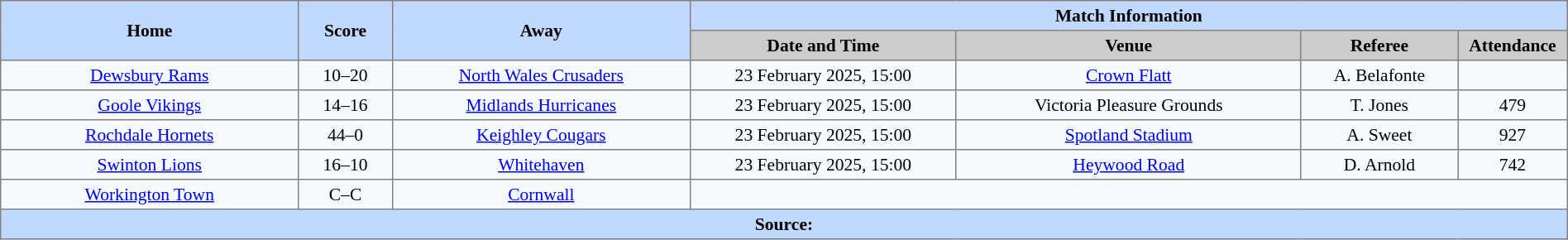<table border=1 style="border-collapse:collapse; font-size:90%; text-align:center;" cellpadding=3 cellspacing=0 width=100%>
<tr bgcolor=#C1D8FF>
<th scope="col" rowspan=2 width=19%>Home</th>
<th scope="col" rowspan=2 width=6%>Score</th>
<th scope="col" rowspan=2 width=19%>Away</th>
<th colspan=4>Match Information</th>
</tr>
<tr bgcolor=#CCCCCC>
<th scope="col" width=17%>Date and Time</th>
<th scope="col" width=22%>Venue</th>
<th scope="col" width=10%>Referee</th>
<th scope="col" width=7%>Attendance</th>
</tr>
<tr bgcolor=#F5FAFF>
<td> <a href='#'>Dewsbury Rams</a></td>
<td>10–20</td>
<td>  <a href='#'>North Wales Crusaders</a></td>
<td>23 February 2025, 15:00</td>
<td><a href='#'>Crown Flatt</a></td>
<td>A. Belafonte</td>
<td></td>
</tr>
<tr bgcolor=#F5FAFF>
<td> <a href='#'>Goole Vikings</a></td>
<td>14–16</td>
<td> <a href='#'>Midlands Hurricanes</a></td>
<td>23 February 2025, 15:00</td>
<td>Victoria Pleasure Grounds</td>
<td>T. Jones</td>
<td>479</td>
</tr>
<tr bgcolor=#F5FAFF>
<td> <a href='#'>Rochdale Hornets</a></td>
<td>44–0</td>
<td> <a href='#'>Keighley Cougars</a></td>
<td>23 February 2025, 15:00</td>
<td><a href='#'>Spotland Stadium</a></td>
<td>A. Sweet</td>
<td>927</td>
</tr>
<tr bgcolor=#F5FAFF>
<td> <a href='#'>Swinton Lions</a></td>
<td>16–10</td>
<td> <a href='#'>Whitehaven</a></td>
<td>23 February 2025, 15:00</td>
<td><a href='#'>Heywood Road</a></td>
<td>D. Arnold</td>
<td>742</td>
</tr>
<tr bgcolor=#F5FAFF>
<td> <a href='#'>Workington Town</a></td>
<td>C–C</td>
<td> <a href='#'>Cornwall</a></td>
<td colspan=4> </td>
</tr>
<tr style="background:#c1d8ff;">
<th colspan=7>Source:</th>
</tr>
</table>
